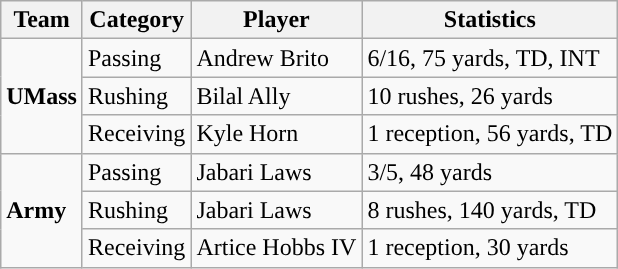<table class="wikitable" style="float: left;">
<tr>
<th>Team</th>
<th>Category</th>
<th>Player</th>
<th>Statistics</th>
</tr>
<tr>
<td rowspan=3><strong>UMass</strong></td>
<td>Passing</td>
<td>Andrew Brito</td>
<td>6/16, 75 yards, TD, INT</td>
</tr>
<tr>
<td>Rushing</td>
<td>Bilal Ally</td>
<td>10 rushes, 26 yards</td>
</tr>
<tr>
<td>Receiving</td>
<td>Kyle Horn</td>
<td>1 reception, 56 yards, TD</td>
</tr>
<tr>
<td rowspan=3><strong>Army</strong></td>
<td>Passing</td>
<td>Jabari Laws</td>
<td>3/5, 48 yards</td>
</tr>
<tr>
<td>Rushing</td>
<td>Jabari Laws</td>
<td>8 rushes, 140 yards, TD</td>
</tr>
<tr>
<td>Receiving</td>
<td>Artice Hobbs IV</td>
<td>1 reception, 30 yards</td>
</tr>
</table>
